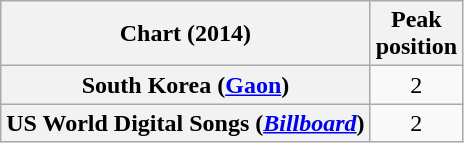<table class="wikitable plainrowheaders" style="text-align:center">
<tr>
<th scope="col">Chart (2014)</th>
<th scope="col">Peak<br>position</th>
</tr>
<tr>
<th scope="row">South Korea (<a href='#'>Gaon</a>)</th>
<td>2</td>
</tr>
<tr>
<th scope="row">US World Digital Songs (<a href='#'><em>Billboard</em></a>)</th>
<td>2</td>
</tr>
</table>
